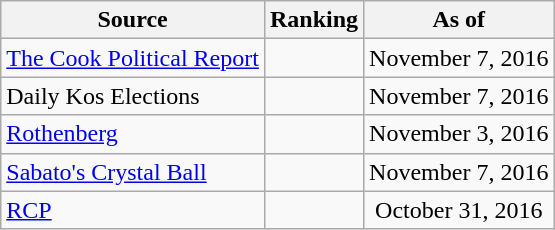<table class="wikitable" style="text-align:center">
<tr>
<th>Source</th>
<th>Ranking</th>
<th>As of</th>
</tr>
<tr>
<td align=left><a href='#'>The Cook Political Report</a></td>
<td></td>
<td>November 7, 2016</td>
</tr>
<tr>
<td align=left>Daily Kos Elections</td>
<td></td>
<td>November 7, 2016</td>
</tr>
<tr>
<td align=left><a href='#'>Rothenberg</a></td>
<td></td>
<td>November 3, 2016</td>
</tr>
<tr>
<td align=left><a href='#'>Sabato's Crystal Ball</a></td>
<td></td>
<td>November 7, 2016</td>
</tr>
<tr>
<td align="left"><a href='#'>RCP</a></td>
<td></td>
<td>October 31, 2016</td>
</tr>
</table>
